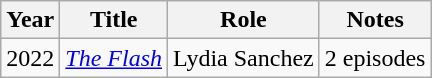<table class="wikitable sortable">
<tr>
<th>Year</th>
<th>Title</th>
<th class="unsortable">Role</th>
<th class="unsortable">Notes</th>
</tr>
<tr>
<td>2022</td>
<td><em><a href='#'>The Flash</a></em></td>
<td>Lydia Sanchez</td>
<td>2 episodes</td>
</tr>
</table>
